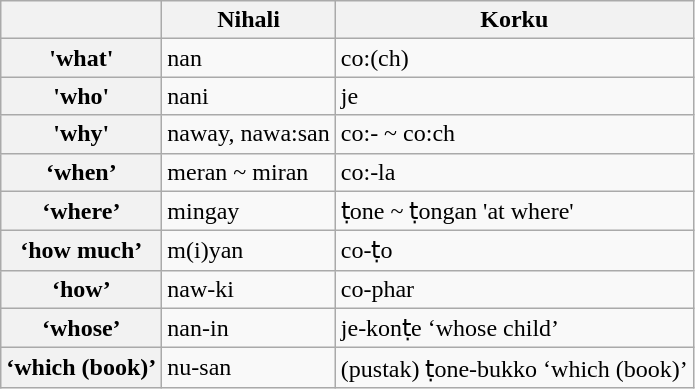<table class="wikitable">
<tr>
<th></th>
<th>Nihali</th>
<th>Korku</th>
</tr>
<tr>
<th>'what'</th>
<td>nan</td>
<td>co:(ch)</td>
</tr>
<tr>
<th>'who'</th>
<td>nani</td>
<td>je</td>
</tr>
<tr>
<th>'why'</th>
<td>naway, nawa:san</td>
<td>co:- ~ co:ch</td>
</tr>
<tr>
<th>‘when’</th>
<td>meran ~ miran</td>
<td>co:-la</td>
</tr>
<tr>
<th>‘where’</th>
<td>mingay</td>
<td>ṭone ~ ṭongan 'at where'</td>
</tr>
<tr>
<th>‘how much’</th>
<td>m(i)yan</td>
<td>co-ṭo</td>
</tr>
<tr>
<th>‘how’</th>
<td>naw-ki</td>
<td>co-phar</td>
</tr>
<tr>
<th>‘whose’</th>
<td>nan-in</td>
<td>je-konṭe ‘whose child’</td>
</tr>
<tr>
<th>‘which (book)’</th>
<td>nu-san</td>
<td>(pustak) ṭone-bukko ‘which (book)’</td>
</tr>
</table>
